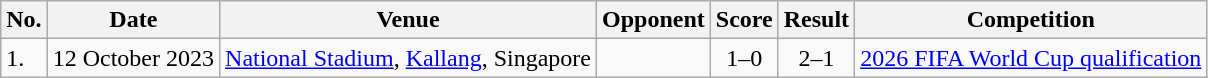<table class="wikitable" style="font-size:100%;">
<tr>
<th>No.</th>
<th>Date</th>
<th>Venue</th>
<th>Opponent</th>
<th>Score</th>
<th>Result</th>
<th>Competition</th>
</tr>
<tr>
<td>1.</td>
<td>12 October 2023</td>
<td><a href='#'>National Stadium</a>, <a href='#'>Kallang</a>, Singapore</td>
<td></td>
<td align="center">1–0</td>
<td align="center">2–1</td>
<td><a href='#'>2026 FIFA World Cup qualification</a></td>
</tr>
</table>
